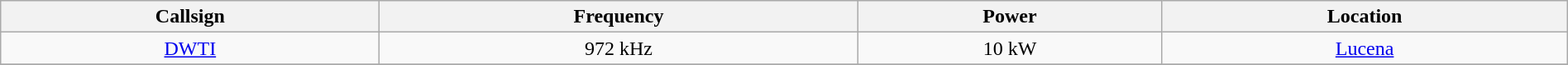<table class="wikitable" style="width:100%; text-align:center;">
<tr>
<th>Callsign</th>
<th>Frequency</th>
<th>Power</th>
<th>Location</th>
</tr>
<tr>
<td><a href='#'>DWTI</a></td>
<td>972 kHz</td>
<td>10 kW</td>
<td><a href='#'>Lucena</a></td>
</tr>
<tr>
</tr>
</table>
